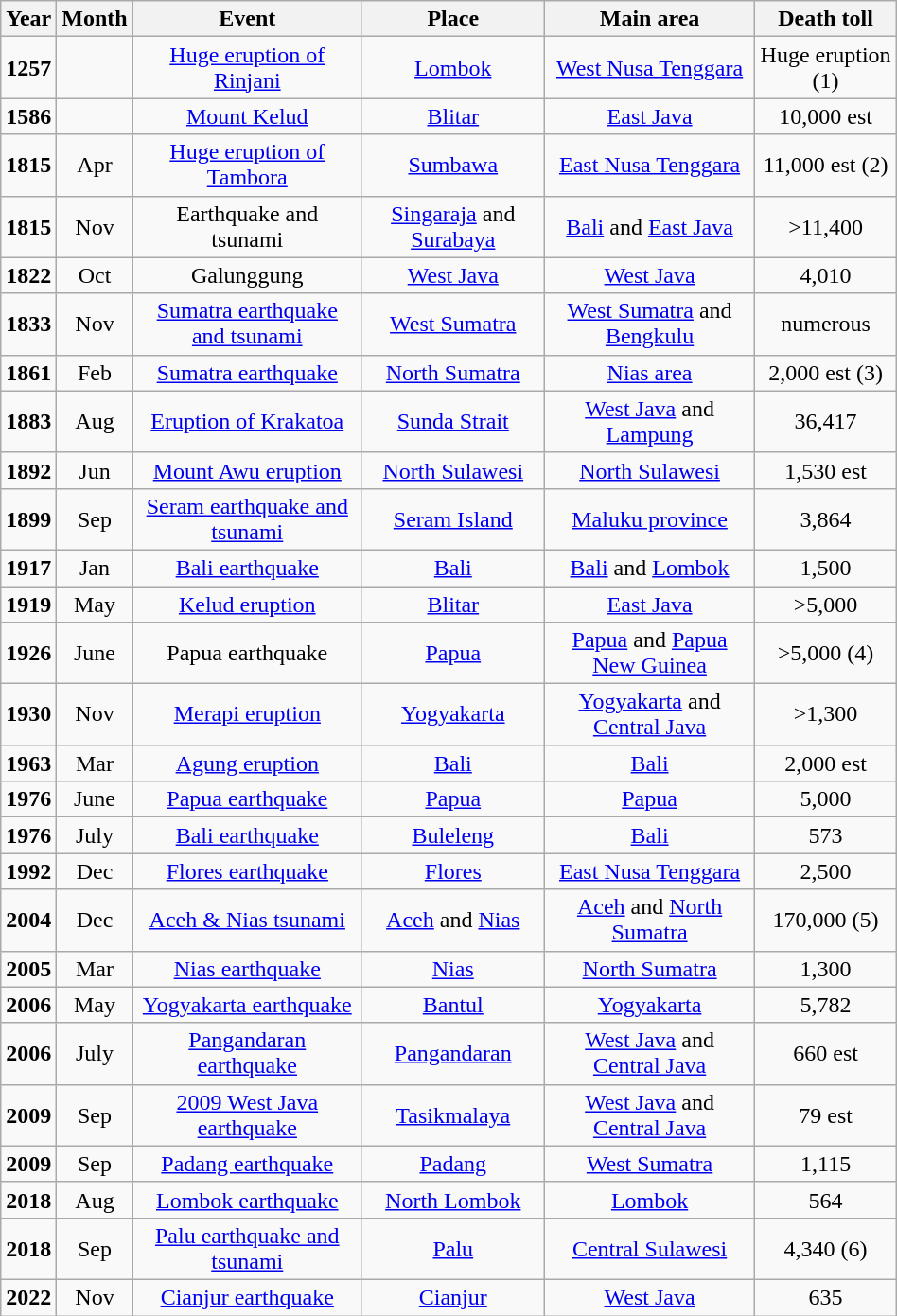<table class="wikitable" style="text-align:center; width:50%;">
<tr>
<th>Year</th>
<th>Month</th>
<th>Event</th>
<th>Place</th>
<th>Main area</th>
<th>Death toll</th>
</tr>
<tr>
<td><strong>1257</strong></td>
<td></td>
<td><a href='#'>Huge eruption of Rinjani</a></td>
<td><a href='#'>Lombok</a></td>
<td><a href='#'>West Nusa Tenggara</a></td>
<td>Huge eruption (1)</td>
</tr>
<tr>
<td><strong>1586</strong></td>
<td></td>
<td><a href='#'>Mount Kelud</a></td>
<td><a href='#'>Blitar</a></td>
<td><a href='#'>East Java</a></td>
<td>10,000 est</td>
</tr>
<tr>
<td><strong>1815</strong></td>
<td>Apr</td>
<td><a href='#'>Huge eruption of Tambora</a></td>
<td><a href='#'>Sumbawa</a></td>
<td><a href='#'>East Nusa Tenggara</a></td>
<td>11,000 est (2)</td>
</tr>
<tr>
<td><strong>1815</strong></td>
<td>Nov</td>
<td>Earthquake and tsunami</td>
<td><a href='#'>Singaraja</a> and <a href='#'>Surabaya</a></td>
<td><a href='#'>Bali</a> and <a href='#'>East Java</a></td>
<td>>11,400</td>
</tr>
<tr>
<td><strong>1822</strong></td>
<td>Oct</td>
<td>Galunggung</td>
<td><a href='#'>West Java</a></td>
<td><a href='#'>West Java</a></td>
<td>4,010</td>
</tr>
<tr>
<td><strong>1833</strong></td>
<td>Nov</td>
<td><a href='#'>Sumatra earthquake and tsunami</a></td>
<td><a href='#'>West Sumatra</a></td>
<td><a href='#'>West Sumatra</a> and <a href='#'>Bengkulu</a></td>
<td>numerous</td>
</tr>
<tr>
<td><strong>1861</strong></td>
<td>Feb</td>
<td><a href='#'>Sumatra earthquake</a></td>
<td><a href='#'>North Sumatra</a></td>
<td><a href='#'>Nias area</a></td>
<td>2,000 est (3)</td>
</tr>
<tr>
<td><strong>1883</strong></td>
<td>Aug</td>
<td><a href='#'>Eruption of Krakatoa</a></td>
<td><a href='#'>Sunda Strait</a></td>
<td><a href='#'>West Java</a> and <a href='#'>Lampung</a></td>
<td>36,417</td>
</tr>
<tr>
<td><strong>1892</strong></td>
<td>Jun</td>
<td><a href='#'>Mount Awu eruption</a></td>
<td><a href='#'>North Sulawesi</a></td>
<td><a href='#'>North Sulawesi</a></td>
<td>1,530 est</td>
</tr>
<tr>
<td><strong>1899</strong></td>
<td>Sep</td>
<td><a href='#'>Seram earthquake and tsunami</a></td>
<td><a href='#'>Seram Island</a></td>
<td><a href='#'>Maluku province</a></td>
<td>3,864</td>
</tr>
<tr>
<td><strong>1917</strong></td>
<td>Jan</td>
<td><a href='#'>Bali earthquake</a></td>
<td><a href='#'>Bali</a></td>
<td><a href='#'>Bali</a> and <a href='#'>Lombok</a></td>
<td>1,500</td>
</tr>
<tr>
<td><strong>1919</strong></td>
<td>May</td>
<td><a href='#'>Kelud eruption</a></td>
<td><a href='#'>Blitar</a></td>
<td><a href='#'>East Java</a></td>
<td>>5,000</td>
</tr>
<tr>
<td><strong>1926</strong></td>
<td>June</td>
<td>Papua earthquake</td>
<td><a href='#'>Papua</a></td>
<td><a href='#'>Papua</a> and <a href='#'>Papua New Guinea</a></td>
<td>>5,000 (4)</td>
</tr>
<tr>
<td><strong>1930</strong></td>
<td>Nov</td>
<td><a href='#'>Merapi eruption</a></td>
<td><a href='#'>Yogyakarta</a></td>
<td><a href='#'>Yogyakarta</a> and <a href='#'>Central Java</a></td>
<td>>1,300</td>
</tr>
<tr>
<td><strong>1963</strong></td>
<td>Mar</td>
<td><a href='#'>Agung eruption</a></td>
<td><a href='#'>Bali</a></td>
<td><a href='#'>Bali</a></td>
<td>2,000 est</td>
</tr>
<tr>
<td><strong>1976</strong></td>
<td>June</td>
<td><a href='#'>Papua earthquake</a></td>
<td><a href='#'>Papua</a></td>
<td><a href='#'>Papua</a></td>
<td>5,000</td>
</tr>
<tr>
<td><strong>1976</strong></td>
<td>July</td>
<td><a href='#'>Bali earthquake</a></td>
<td><a href='#'>Buleleng</a></td>
<td><a href='#'>Bali</a></td>
<td>573</td>
</tr>
<tr>
<td><strong>1992</strong></td>
<td>Dec</td>
<td><a href='#'>Flores earthquake</a></td>
<td><a href='#'>Flores</a></td>
<td><a href='#'>East Nusa Tenggara</a></td>
<td>2,500</td>
</tr>
<tr>
<td><strong>2004</strong></td>
<td>Dec</td>
<td><a href='#'>Aceh & Nias tsunami</a></td>
<td><a href='#'>Aceh</a> and <a href='#'>Nias</a></td>
<td><a href='#'>Aceh</a> and <a href='#'>North Sumatra</a></td>
<td>170,000 (5)</td>
</tr>
<tr>
<td><strong>2005</strong></td>
<td>Mar</td>
<td><a href='#'>Nias earthquake</a></td>
<td><a href='#'>Nias</a></td>
<td><a href='#'>North Sumatra</a></td>
<td>1,300</td>
</tr>
<tr>
<td><strong>2006</strong></td>
<td>May</td>
<td><a href='#'>Yogyakarta earthquake</a></td>
<td><a href='#'>Bantul</a></td>
<td><a href='#'>Yogyakarta</a></td>
<td>5,782</td>
</tr>
<tr>
<td><strong>2006</strong></td>
<td>July</td>
<td><a href='#'>Pangandaran earthquake</a></td>
<td><a href='#'>Pangandaran</a></td>
<td><a href='#'>West Java</a> and <a href='#'>Central Java</a></td>
<td>660 est</td>
</tr>
<tr>
<td><strong>2009</strong></td>
<td>Sep</td>
<td><a href='#'>2009 West Java earthquake</a></td>
<td><a href='#'>Tasikmalaya</a></td>
<td><a href='#'>West Java</a> and <a href='#'>Central Java</a></td>
<td>79 est</td>
</tr>
<tr>
<td><strong>2009</strong></td>
<td>Sep</td>
<td><a href='#'>Padang earthquake</a></td>
<td><a href='#'>Padang</a></td>
<td><a href='#'>West Sumatra</a></td>
<td>1,115</td>
</tr>
<tr>
<td><strong>2018</strong></td>
<td>Aug</td>
<td><a href='#'>Lombok earthquake</a></td>
<td><a href='#'>North Lombok</a></td>
<td><a href='#'>Lombok</a></td>
<td>564</td>
</tr>
<tr>
<td><strong>2018</strong></td>
<td>Sep</td>
<td><a href='#'>Palu earthquake and tsunami</a></td>
<td><a href='#'>Palu</a></td>
<td><a href='#'>Central Sulawesi</a></td>
<td>4,340 (6)</td>
</tr>
<tr>
<td><strong>2022</strong></td>
<td>Nov</td>
<td><a href='#'>Cianjur earthquake</a></td>
<td><a href='#'>Cianjur</a></td>
<td><a href='#'>West Java</a></td>
<td>635</td>
</tr>
</table>
